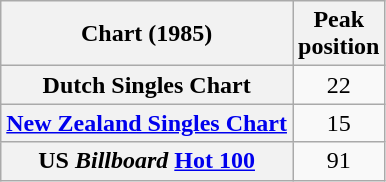<table class="wikitable sortable plainrowheaders" style="text-align:center">
<tr>
<th>Chart (1985)</th>
<th>Peak<br>position</th>
</tr>
<tr>
<th scope="row">Dutch Singles Chart</th>
<td>22</td>
</tr>
<tr>
<th scope="row"><a href='#'>New Zealand Singles Chart</a></th>
<td>15</td>
</tr>
<tr>
<th scope="row">US <em>Billboard</em> <a href='#'>Hot 100</a></th>
<td>91</td>
</tr>
</table>
